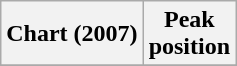<table class="wikitable plainrowheaders" style="text-align:center">
<tr>
<th>Chart (2007)</th>
<th>Peak<br>position</th>
</tr>
<tr>
</tr>
</table>
